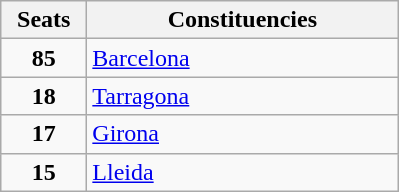<table class="wikitable" style="text-align:left;">
<tr>
<th width="50">Seats</th>
<th width="200">Constituencies</th>
</tr>
<tr>
<td align="center"><strong>85</strong></td>
<td><a href='#'>Barcelona</a></td>
</tr>
<tr>
<td align="center"><strong>18</strong></td>
<td><a href='#'>Tarragona</a></td>
</tr>
<tr>
<td align="center"><strong>17</strong></td>
<td><a href='#'>Girona</a></td>
</tr>
<tr>
<td align="center"><strong>15</strong></td>
<td><a href='#'>Lleida</a></td>
</tr>
</table>
